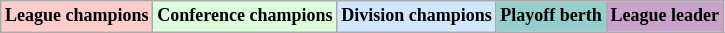<table class="wikitable"  style="text-align:center; font-size:75%;">
<tr>
<td style="background:#fcc;"><strong>League champions</strong></td>
<td style="background:#dfd;"><strong>Conference champions</strong></td>
<td style="background:#d0e7ff;"><strong>Division champions</strong></td>
<td style="background:#96cdcd;"><strong>Playoff berth</strong></td>
<td style="background:#c8a2c8;"><strong>League leader</strong></td>
</tr>
</table>
